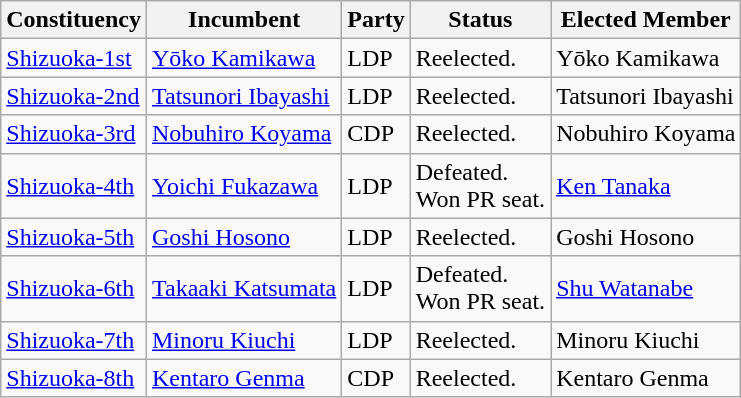<table class="wikitable">
<tr>
<th>Constituency</th>
<th>Incumbent</th>
<th>Party</th>
<th>Status</th>
<th>Elected Member</th>
</tr>
<tr>
<td><a href='#'>Shizuoka-1st</a></td>
<td><a href='#'>Yōko Kamikawa</a></td>
<td>LDP</td>
<td>Reelected.</td>
<td>Yōko Kamikawa</td>
</tr>
<tr>
<td><a href='#'>Shizuoka-2nd</a></td>
<td><a href='#'>Tatsunori Ibayashi</a></td>
<td>LDP</td>
<td>Reelected.</td>
<td>Tatsunori Ibayashi</td>
</tr>
<tr>
<td><a href='#'>Shizuoka-3rd</a></td>
<td><a href='#'>Nobuhiro Koyama</a></td>
<td>CDP</td>
<td>Reelected.</td>
<td>Nobuhiro Koyama</td>
</tr>
<tr>
<td><a href='#'>Shizuoka-4th</a></td>
<td><a href='#'>Yoichi Fukazawa</a></td>
<td>LDP</td>
<td>Defeated.<br>Won PR seat.</td>
<td><a href='#'>Ken Tanaka</a></td>
</tr>
<tr>
<td><a href='#'>Shizuoka-5th</a></td>
<td><a href='#'>Goshi Hosono</a></td>
<td>LDP</td>
<td>Reelected.</td>
<td>Goshi Hosono</td>
</tr>
<tr>
<td><a href='#'>Shizuoka-6th</a></td>
<td><a href='#'>Takaaki Katsumata</a></td>
<td>LDP</td>
<td>Defeated.<br>Won PR seat.</td>
<td><a href='#'>Shu Watanabe</a></td>
</tr>
<tr>
<td><a href='#'>Shizuoka-7th</a></td>
<td><a href='#'>Minoru Kiuchi</a></td>
<td>LDP</td>
<td>Reelected.</td>
<td>Minoru Kiuchi</td>
</tr>
<tr>
<td><a href='#'>Shizuoka-8th</a></td>
<td><a href='#'>Kentaro Genma</a></td>
<td>CDP</td>
<td>Reelected.</td>
<td>Kentaro Genma</td>
</tr>
</table>
